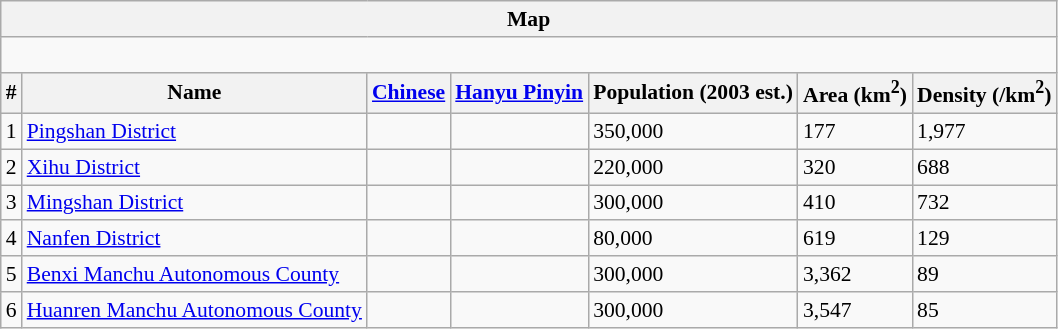<table class="wikitable"  style="font-size:90%;" align=center>
<tr>
<th colspan="7" align="center">Map</th>
</tr>
<tr>
<td colspan="7" align="center"><div><br> 







</div></td>
</tr>
<tr>
<th>#</th>
<th>Name</th>
<th><a href='#'>Chinese</a></th>
<th><a href='#'>Hanyu Pinyin</a></th>
<th>Population (2003 est.)</th>
<th>Area (km<sup>2</sup>)</th>
<th>Density (/km<sup>2</sup>)</th>
</tr>
<tr --------->
<td>1</td>
<td><a href='#'>Pingshan District</a></td>
<td></td>
<td></td>
<td>350,000</td>
<td>177</td>
<td>1,977</td>
</tr>
<tr --------->
<td>2</td>
<td><a href='#'>Xihu District</a></td>
<td></td>
<td></td>
<td>220,000</td>
<td>320</td>
<td>688</td>
</tr>
<tr --------->
<td>3</td>
<td><a href='#'>Mingshan District</a></td>
<td></td>
<td></td>
<td>300,000</td>
<td>410</td>
<td>732</td>
</tr>
<tr --------->
<td>4</td>
<td><a href='#'>Nanfen District</a></td>
<td></td>
<td></td>
<td>80,000</td>
<td>619</td>
<td>129</td>
</tr>
<tr --------->
<td>5</td>
<td><a href='#'>Benxi Manchu Autonomous County</a></td>
<td></td>
<td></td>
<td>300,000</td>
<td>3,362</td>
<td>89</td>
</tr>
<tr --------->
<td>6</td>
<td><a href='#'>Huanren Manchu Autonomous County</a></td>
<td></td>
<td></td>
<td>300,000</td>
<td>3,547</td>
<td>85</td>
</tr>
</table>
